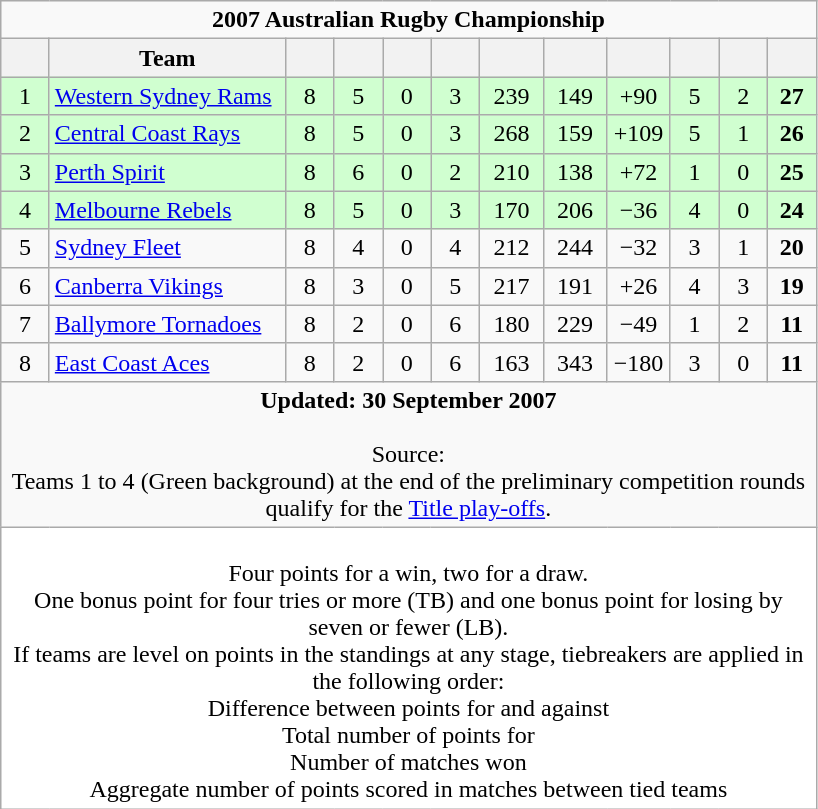<table class="wikitable" style="text-align: center;">
<tr bgcolor="#f9f9f9">
<td colspan="15" cellpadding="0" cellspacing="0"><strong>2007 Australian Rugby Championship</strong></td>
</tr>
<tr style="font-weight: bold;">
<th style="width:25px;"></th>
<th style="width:150px;">Team</th>
<th style="width:25px;"></th>
<th style="width:25px;"></th>
<th style="width:25px;"></th>
<th style="width:25px;"></th>
<th style="width:35px;"></th>
<th style="width:35px;"></th>
<th style="width:35px;"></th>
<th style="width:25px;"></th>
<th style="width:25px;"></th>
<th style="width:25px;"></th>
</tr>
<tr bgcolor=#d0ffd0>
<td>1</td>
<td align=left><a href='#'>Western Sydney Rams</a></td>
<td>8</td>
<td>5</td>
<td>0</td>
<td>3</td>
<td>239</td>
<td>149</td>
<td>+90</td>
<td>5</td>
<td>2</td>
<td><strong>27</strong></td>
</tr>
<tr bgcolor=#d0ffd0>
<td>2</td>
<td align=left><a href='#'>Central Coast Rays</a></td>
<td>8</td>
<td>5</td>
<td>0</td>
<td>3</td>
<td>268</td>
<td>159</td>
<td>+109</td>
<td>5</td>
<td>1</td>
<td><strong>26</strong></td>
</tr>
<tr bgcolor=#d0ffd0>
<td>3</td>
<td align=left><a href='#'>Perth Spirit</a></td>
<td>8</td>
<td>6</td>
<td>0</td>
<td>2</td>
<td>210</td>
<td>138</td>
<td>+72</td>
<td>1</td>
<td>0</td>
<td><strong>25</strong></td>
</tr>
<tr bgcolor=#d0ffd0>
<td>4</td>
<td align=left><a href='#'>Melbourne Rebels</a></td>
<td>8</td>
<td>5</td>
<td>0</td>
<td>3</td>
<td>170</td>
<td>206</td>
<td>−36</td>
<td>4</td>
<td>0</td>
<td><strong>24</strong></td>
</tr>
<tr>
<td>5</td>
<td align=left><a href='#'>Sydney Fleet</a></td>
<td>8</td>
<td>4</td>
<td>0</td>
<td>4</td>
<td>212</td>
<td>244</td>
<td>−32</td>
<td>3</td>
<td>1</td>
<td><strong>20</strong></td>
</tr>
<tr>
<td>6</td>
<td align=left><a href='#'>Canberra Vikings</a></td>
<td>8</td>
<td>3</td>
<td>0</td>
<td>5</td>
<td>217</td>
<td>191</td>
<td>+26</td>
<td>4</td>
<td>3</td>
<td><strong>19</strong></td>
</tr>
<tr>
<td>7</td>
<td align=left><a href='#'>Ballymore Tornadoes</a></td>
<td>8</td>
<td>2</td>
<td>0</td>
<td>6</td>
<td>180</td>
<td>229</td>
<td>−49</td>
<td>1</td>
<td>2</td>
<td><strong>11</strong></td>
</tr>
<tr>
<td>8</td>
<td align=left><a href='#'>East Coast Aces</a></td>
<td>8</td>
<td>2</td>
<td>0</td>
<td>6</td>
<td>163</td>
<td>343</td>
<td>−180</td>
<td>3</td>
<td>0</td>
<td><strong>11</strong></td>
</tr>
<tr>
<td colspan="15" style="border:0px"><strong>Updated: 30 September 2007</strong> <br><br>Source: <br>
Teams 1 to 4 <span>(Green background)</span> at the end of the preliminary competition rounds qualify for the <a href='#'>Title play-offs</a>.</td>
</tr>
<tr bgcolor="#ffffff">
<td colspan="15"><br>Four points for a win, two for a draw.<br>One bonus point for four tries or more (TB) and one bonus point for losing by seven or fewer (LB).<br>
If teams are level on points in the standings at any stage, tiebreakers are applied in the following order:<br>
 Difference between points for and against<br>
 Total number of points for<br>
 Number of matches won<br>
 Aggregate number of points scored in matches between tied teams<br></td>
</tr>
</table>
